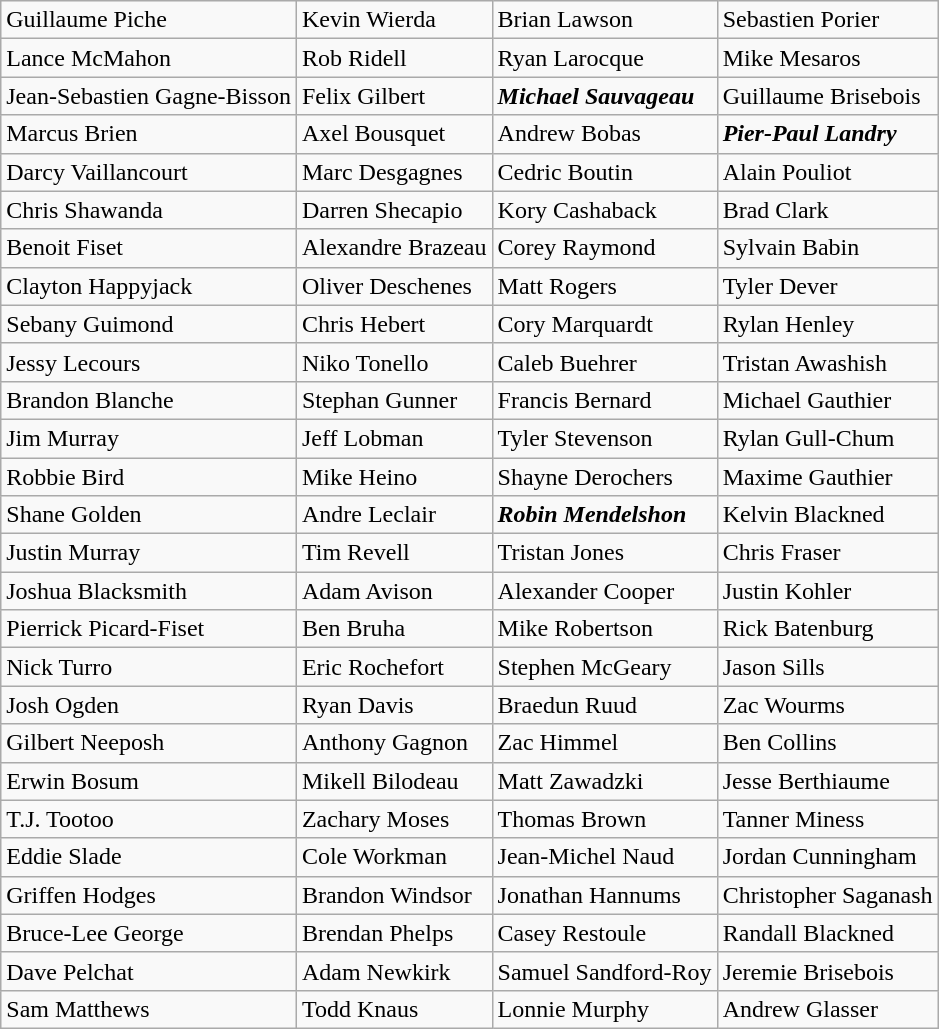<table class="wikitable">
<tr>
<td>Guillaume Piche</td>
<td>Kevin Wierda</td>
<td>Brian Lawson</td>
<td>Sebastien Porier</td>
</tr>
<tr>
<td>Lance McMahon</td>
<td>Rob Ridell</td>
<td>Ryan Larocque</td>
<td>Mike Mesaros</td>
</tr>
<tr>
<td>Jean-Sebastien Gagne-Bisson</td>
<td>Felix Gilbert</td>
<td><strong><em>Michael Sauvageau</em></strong></td>
<td>Guillaume Brisebois</td>
</tr>
<tr>
<td>Marcus Brien</td>
<td>Axel Bousquet</td>
<td>Andrew Bobas</td>
<td><strong><em>Pier-Paul Landry</em></strong></td>
</tr>
<tr>
<td>Darcy Vaillancourt</td>
<td>Marc Desgagnes</td>
<td>Cedric Boutin</td>
<td>Alain Pouliot</td>
</tr>
<tr>
<td>Chris Shawanda</td>
<td>Darren Shecapio</td>
<td>Kory Cashaback</td>
<td>Brad Clark</td>
</tr>
<tr>
<td>Benoit Fiset</td>
<td>Alexandre Brazeau</td>
<td>Corey Raymond</td>
<td>Sylvain Babin</td>
</tr>
<tr>
<td>Clayton Happyjack</td>
<td>Oliver Deschenes</td>
<td>Matt Rogers</td>
<td>Tyler Dever</td>
</tr>
<tr>
<td>Sebany Guimond</td>
<td>Chris Hebert</td>
<td>Cory Marquardt</td>
<td>Rylan Henley</td>
</tr>
<tr>
<td>Jessy Lecours</td>
<td>Niko Tonello</td>
<td>Caleb Buehrer</td>
<td>Tristan Awashish</td>
</tr>
<tr>
<td>Brandon Blanche</td>
<td>Stephan Gunner</td>
<td>Francis Bernard</td>
<td>Michael Gauthier</td>
</tr>
<tr>
<td>Jim Murray</td>
<td>Jeff Lobman</td>
<td>Tyler Stevenson</td>
<td>Rylan Gull-Chum</td>
</tr>
<tr>
<td>Robbie Bird</td>
<td>Mike Heino</td>
<td>Shayne Derochers</td>
<td>Maxime Gauthier</td>
</tr>
<tr>
<td>Shane Golden</td>
<td>Andre Leclair</td>
<td><strong><em>Robin Mendelshon</em></strong></td>
<td>Kelvin Blackned</td>
</tr>
<tr>
<td>Justin Murray</td>
<td>Tim Revell</td>
<td>Tristan Jones</td>
<td>Chris Fraser</td>
</tr>
<tr>
<td>Joshua Blacksmith</td>
<td>Adam Avison</td>
<td>Alexander Cooper</td>
<td>Justin Kohler</td>
</tr>
<tr>
<td>Pierrick Picard-Fiset</td>
<td>Ben Bruha</td>
<td>Mike Robertson</td>
<td>Rick Batenburg</td>
</tr>
<tr>
<td>Nick Turro</td>
<td>Eric Rochefort</td>
<td>Stephen McGeary</td>
<td>Jason Sills</td>
</tr>
<tr>
<td>Josh Ogden</td>
<td>Ryan Davis</td>
<td>Braedun Ruud</td>
<td>Zac Wourms</td>
</tr>
<tr>
<td>Gilbert Neeposh</td>
<td>Anthony Gagnon</td>
<td>Zac Himmel</td>
<td>Ben Collins</td>
</tr>
<tr>
<td>Erwin Bosum</td>
<td>Mikell Bilodeau</td>
<td>Matt Zawadzki</td>
<td>Jesse Berthiaume</td>
</tr>
<tr>
<td>T.J. Tootoo</td>
<td>Zachary Moses</td>
<td>Thomas Brown</td>
<td>Tanner Miness</td>
</tr>
<tr>
<td>Eddie Slade</td>
<td>Cole Workman</td>
<td>Jean-Michel Naud</td>
<td>Jordan Cunningham</td>
</tr>
<tr>
<td>Griffen Hodges</td>
<td>Brandon Windsor</td>
<td>Jonathan Hannums</td>
<td>Christopher Saganash</td>
</tr>
<tr>
<td>Bruce-Lee George</td>
<td>Brendan Phelps</td>
<td>Casey Restoule</td>
<td>Randall Blackned</td>
</tr>
<tr>
<td>Dave Pelchat</td>
<td>Adam Newkirk</td>
<td>Samuel Sandford-Roy</td>
<td>Jeremie Brisebois</td>
</tr>
<tr>
<td>Sam Matthews</td>
<td>Todd Knaus</td>
<td>Lonnie Murphy</td>
<td>Andrew Glasser</td>
</tr>
</table>
